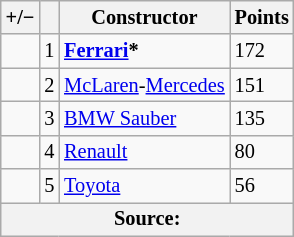<table class="wikitable" style="font-size: 85%;">
<tr>
<th scope="col">+/−</th>
<th scope="col"></th>
<th scope="col">Constructor</th>
<th scope="col">Points</th>
</tr>
<tr>
<td></td>
<td align="center">1</td>
<td> <strong><a href='#'>Ferrari</a>*</strong></td>
<td>172</td>
</tr>
<tr>
<td></td>
<td align="center">2</td>
<td> <a href='#'>McLaren</a>-<a href='#'>Mercedes</a></td>
<td>151</td>
</tr>
<tr>
<td></td>
<td align="center">3</td>
<td> <a href='#'>BMW Sauber</a></td>
<td>135</td>
</tr>
<tr>
<td></td>
<td align="center">4</td>
<td> <a href='#'>Renault</a></td>
<td>80</td>
</tr>
<tr>
<td></td>
<td align="center">5</td>
<td> <a href='#'>Toyota</a></td>
<td>56</td>
</tr>
<tr>
<th colspan=4>Source:</th>
</tr>
</table>
